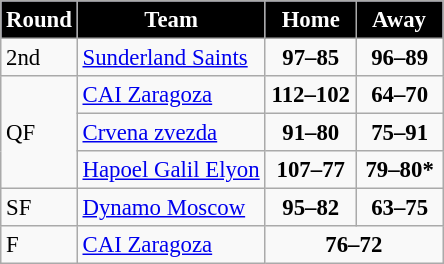<table class="wikitable" style="text-align: left; font-size:95%">
<tr bgcolor="#ccccff">
<th style="color:white; background:black;">Round</th>
<th style="color:white; background:black;">Team</th>
<th style="color:white; background:black;">  Home  </th>
<th style="color:white; background:black;">  Away  </th>
</tr>
<tr>
<td>2nd</td>
<td> <a href='#'>Sunderland Saints</a></td>
<td align="center"><strong>97–85</strong></td>
<td align="center"><strong>96–89</strong></td>
</tr>
<tr>
<td rowspan=3>QF</td>
<td> <a href='#'>CAI Zaragoza</a></td>
<td align="center"><strong>112–102</strong></td>
<td align="center"><strong>64–70</strong></td>
</tr>
<tr>
<td> <a href='#'>Crvena zvezda</a></td>
<td align="center"><strong>91–80</strong></td>
<td align="center"><strong>75–91</strong></td>
</tr>
<tr>
<td> <a href='#'>Hapoel Galil Elyon</a></td>
<td align="center"><strong>107–77</strong></td>
<td align="center"><strong>79–80*</strong></td>
</tr>
<tr>
<td>SF</td>
<td> <a href='#'>Dynamo Moscow</a></td>
<td align="center"><strong>95–82</strong></td>
<td align="center"><strong>63–75</strong></td>
</tr>
<tr>
<td>F</td>
<td> <a href='#'>CAI Zaragoza</a></td>
<td colspan=2 align="center"><strong>76–72</strong></td>
</tr>
</table>
